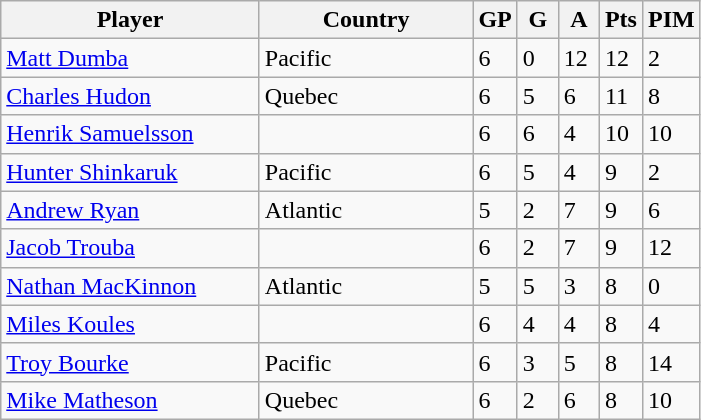<table class="wikitable">
<tr>
<th width=165>Player</th>
<th width=135>Country</th>
<th width=20>GP</th>
<th width=20>G</th>
<th width=20>A</th>
<th width=20>Pts</th>
<th width=20>PIM</th>
</tr>
<tr>
<td><a href='#'>Matt Dumba</a></td>
<td> Pacific</td>
<td>6</td>
<td>0</td>
<td>12</td>
<td>12</td>
<td>2</td>
</tr>
<tr>
<td><a href='#'>Charles Hudon</a></td>
<td> Quebec</td>
<td>6</td>
<td>5</td>
<td>6</td>
<td>11</td>
<td>8</td>
</tr>
<tr>
<td><a href='#'>Henrik Samuelsson</a></td>
<td></td>
<td>6</td>
<td>6</td>
<td>4</td>
<td>10</td>
<td>10</td>
</tr>
<tr>
<td><a href='#'>Hunter Shinkaruk</a></td>
<td> Pacific</td>
<td>6</td>
<td>5</td>
<td>4</td>
<td>9</td>
<td>2</td>
</tr>
<tr>
<td><a href='#'>Andrew Ryan</a></td>
<td> Atlantic</td>
<td>5</td>
<td>2</td>
<td>7</td>
<td>9</td>
<td>6</td>
</tr>
<tr>
<td><a href='#'>Jacob Trouba</a></td>
<td></td>
<td>6</td>
<td>2</td>
<td>7</td>
<td>9</td>
<td>12</td>
</tr>
<tr>
<td><a href='#'>Nathan MacKinnon</a></td>
<td> Atlantic</td>
<td>5</td>
<td>5</td>
<td>3</td>
<td>8</td>
<td>0</td>
</tr>
<tr>
<td><a href='#'>Miles Koules</a></td>
<td></td>
<td>6</td>
<td>4</td>
<td>4</td>
<td>8</td>
<td>4</td>
</tr>
<tr>
<td><a href='#'>Troy Bourke</a></td>
<td> Pacific</td>
<td>6</td>
<td>3</td>
<td>5</td>
<td>8</td>
<td>14</td>
</tr>
<tr>
<td><a href='#'>Mike Matheson</a></td>
<td> Quebec</td>
<td>6</td>
<td>2</td>
<td>6</td>
<td>8</td>
<td>10</td>
</tr>
</table>
